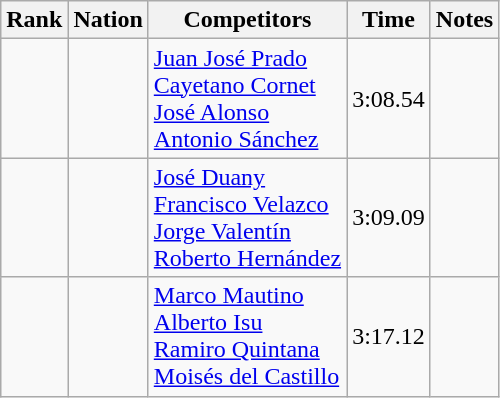<table class="wikitable sortable" style="text-align:center">
<tr>
<th>Rank</th>
<th>Nation</th>
<th>Competitors</th>
<th>Time</th>
<th>Notes</th>
</tr>
<tr>
<td align=center></td>
<td align=left></td>
<td align=left><a href='#'>Juan José Prado</a><br><a href='#'>Cayetano Cornet</a><br><a href='#'>José Alonso</a><br><a href='#'>Antonio Sánchez</a></td>
<td>3:08.54</td>
<td></td>
</tr>
<tr>
<td align=center></td>
<td align=left></td>
<td align=left><a href='#'>José Duany</a><br><a href='#'>Francisco Velazco</a><br><a href='#'>Jorge Valentín</a><br><a href='#'>Roberto Hernández</a></td>
<td>3:09.09</td>
<td></td>
</tr>
<tr>
<td align=center></td>
<td align=left></td>
<td align=left><a href='#'>Marco Mautino</a><br><a href='#'>Alberto Isu</a><br><a href='#'>Ramiro Quintana</a><br><a href='#'>Moisés del Castillo</a></td>
<td>3:17.12</td>
<td></td>
</tr>
</table>
